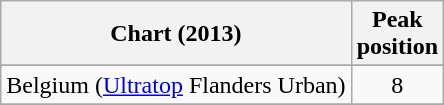<table class="wikitable sortable plainrowheaders">
<tr>
<th scope="col">Chart (2013)</th>
<th scope="col">Peak<br>position</th>
</tr>
<tr>
</tr>
<tr>
</tr>
<tr>
<td>Belgium (<a href='#'>Ultratop</a> Flanders Urban)</td>
<td align=center>8</td>
</tr>
<tr>
</tr>
<tr>
</tr>
<tr>
</tr>
<tr>
</tr>
<tr>
</tr>
<tr>
</tr>
<tr>
</tr>
<tr>
</tr>
<tr>
</tr>
<tr>
</tr>
</table>
